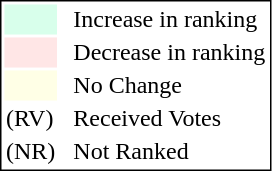<table style="border:1px solid black;">
<tr>
<td style="background:#D8FFEB; width:20px;"></td>
<td> </td>
<td>Increase in ranking</td>
</tr>
<tr>
<td style="background:#FFE6E6; width:20px;"></td>
<td> </td>
<td>Decrease in ranking</td>
</tr>
<tr>
<td style="background:#FFFFE6; width:20px;"></td>
<td> </td>
<td>No Change</td>
</tr>
<tr>
<td>(RV)</td>
<td> </td>
<td>Received Votes</td>
</tr>
<tr>
<td>(NR)</td>
<td> </td>
<td>Not Ranked</td>
</tr>
</table>
